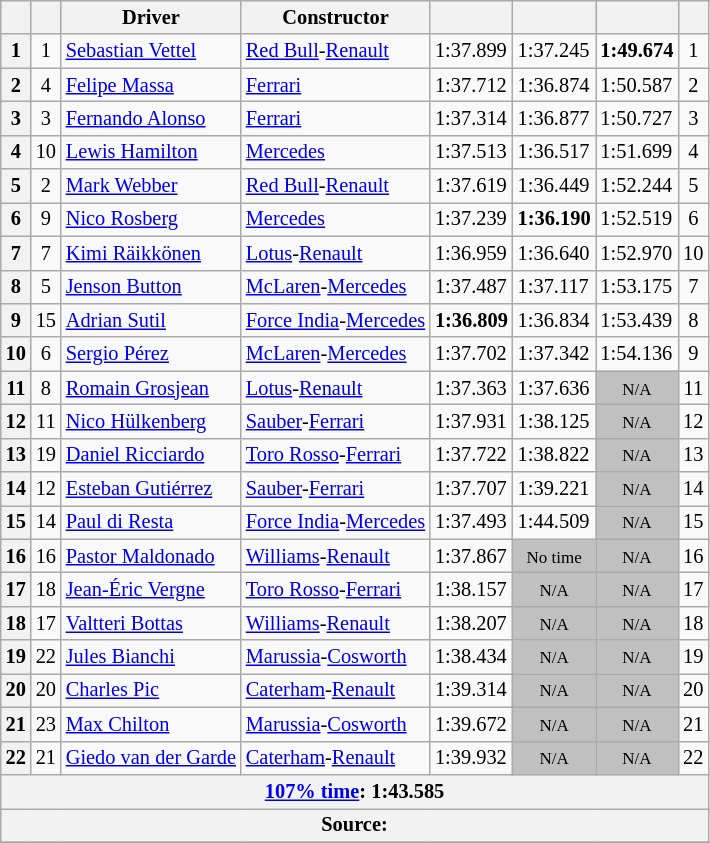<table class="wikitable sortable" style="font-size:85%">
<tr>
<th scope="col"></th>
<th scope="col"></th>
<th scope="col">Driver</th>
<th scope="col">Constructor</th>
<th scope="col"></th>
<th scope="col"></th>
<th scope="col"></th>
<th scope="col"></th>
</tr>
<tr>
<th scope="row">1</th>
<td align="center">1</td>
<td data-sort-value="VET"> <a href='#'>Sebastian Vettel</a></td>
<td><a href='#'>Red Bull</a>-<a href='#'>Renault</a></td>
<td>1:37.899</td>
<td>1:37.245</td>
<td><strong>1:49.674</strong></td>
<td align="center">1</td>
</tr>
<tr>
<th scope="row">2</th>
<td align="center">4</td>
<td data-sort-value="MAS"> <a href='#'>Felipe Massa</a></td>
<td><a href='#'>Ferrari</a></td>
<td>1:37.712</td>
<td>1:36.874</td>
<td>1:50.587</td>
<td align="center">2</td>
</tr>
<tr>
<th scope="row">3</th>
<td align="center">3</td>
<td data-sort-value="ALO"> <a href='#'>Fernando Alonso</a></td>
<td><a href='#'>Ferrari</a></td>
<td>1:37.314</td>
<td>1:36.877</td>
<td>1:50.727</td>
<td align="center">3</td>
</tr>
<tr>
<th scope="row">4</th>
<td align="center">10</td>
<td data-sort-value="HAM"> <a href='#'>Lewis Hamilton</a></td>
<td><a href='#'>Mercedes</a></td>
<td>1:37.513</td>
<td>1:36.517</td>
<td>1:51.699</td>
<td align="center">4</td>
</tr>
<tr>
<th scope="row">5</th>
<td align="center">2</td>
<td data-sort-value="WEB"> <a href='#'>Mark Webber</a></td>
<td><a href='#'>Red Bull</a>-<a href='#'>Renault</a></td>
<td>1:37.619</td>
<td>1:36.449</td>
<td>1:52.244</td>
<td align="center">5</td>
</tr>
<tr>
<th scope="row">6</th>
<td align="center">9</td>
<td data-sort-value="ROS"> <a href='#'>Nico Rosberg</a></td>
<td><a href='#'>Mercedes</a></td>
<td>1:37.239</td>
<td><strong>1:36.190</strong></td>
<td>1:52.519</td>
<td align="center">6</td>
</tr>
<tr>
<th scope="row">7</th>
<td align="center">7</td>
<td data-sort-value="RAI"> <a href='#'>Kimi Räikkönen</a></td>
<td><a href='#'>Lotus</a>-<a href='#'>Renault</a></td>
<td>1:36.959</td>
<td>1:36.640</td>
<td>1:52.970</td>
<td align="center">10</td>
</tr>
<tr>
<th scope="row">8</th>
<td align="center">5</td>
<td data-sort-value="BUT"> <a href='#'>Jenson Button</a></td>
<td><a href='#'>McLaren</a>-<a href='#'>Mercedes</a></td>
<td>1:37.487</td>
<td>1:37.117</td>
<td>1:53.175</td>
<td align="center">7</td>
</tr>
<tr>
<th scope="row">9</th>
<td align="center">15</td>
<td data-sort-value="SUT"> <a href='#'>Adrian Sutil</a></td>
<td><a href='#'>Force India</a>-<a href='#'>Mercedes</a></td>
<td><strong>1:36.809</strong></td>
<td>1:36.834</td>
<td>1:53.439</td>
<td align="center">8</td>
</tr>
<tr>
<th scope="row">10</th>
<td align="center">6</td>
<td data-sort-value="PER"> <a href='#'>Sergio Pérez</a></td>
<td><a href='#'>McLaren</a>-<a href='#'>Mercedes</a></td>
<td>1:37.702</td>
<td>1:37.342</td>
<td>1:54.136</td>
<td align="center">9</td>
</tr>
<tr>
<th scope="row">11</th>
<td align="center">8</td>
<td data-sort-value="GRO"> <a href='#'>Romain Grosjean</a></td>
<td><a href='#'>Lotus</a>-<a href='#'>Renault</a></td>
<td>1:37.363</td>
<td>1:37.636</td>
<td style="background: silver" align="center" data-sort-value="11"><small>N/A</small></td>
<td align="center">11</td>
</tr>
<tr>
<th scope="row">12</th>
<td align="center">11</td>
<td data-sort-value="HUL"> <a href='#'>Nico Hülkenberg</a></td>
<td><a href='#'>Sauber</a>-<a href='#'>Ferrari</a></td>
<td>1:37.931</td>
<td>1:38.125</td>
<td style="background: silver" align="center" data-sort-value="12"><small>N/A</small></td>
<td align="center">12</td>
</tr>
<tr>
<th scope="row">13</th>
<td align="center">19</td>
<td data-sort-value="RIC"> <a href='#'>Daniel Ricciardo</a></td>
<td><a href='#'>Toro Rosso</a>-<a href='#'>Ferrari</a></td>
<td>1:37.722</td>
<td>1:38.822</td>
<td style="background: silver" align="center" data-sort-value="13"><small>N/A</small></td>
<td align="center">13</td>
</tr>
<tr>
<th scope="row">14</th>
<td align="center">12</td>
<td data-sort-value="GUT"> <a href='#'>Esteban Gutiérrez</a></td>
<td><a href='#'>Sauber</a>-<a href='#'>Ferrari</a></td>
<td>1:37.707</td>
<td>1:39.221</td>
<td style="background: silver" align="center" data-sort-value="14"><small>N/A</small></td>
<td align="center">14</td>
</tr>
<tr>
<th scope="row">15</th>
<td align="center">14</td>
<td data-sort-value="DIR"> <a href='#'>Paul di Resta</a></td>
<td><a href='#'>Force India</a>-<a href='#'>Mercedes</a></td>
<td>1:37.493</td>
<td>1:44.509</td>
<td style="background: silver" align="center" data-sort-value="15"><small>N/A</small></td>
<td align="center">15</td>
</tr>
<tr>
<th scope="row">16</th>
<td align="center">16</td>
<td data-sort-value="MAL"> <a href='#'>Pastor Maldonado</a></td>
<td><a href='#'>Williams</a>-<a href='#'>Renault</a></td>
<td>1:37.867</td>
<td style="background: silver" align="center" data-sort-value="16"><small>No time</small></td>
<td style="background: silver" align="center" data-sort-value="16"><small>N/A</small></td>
<td align="center">16</td>
</tr>
<tr>
<th scope="row">17</th>
<td align="center">18</td>
<td data-sort-value="VER"> <a href='#'>Jean-Éric Vergne</a></td>
<td><a href='#'>Toro Rosso</a>-<a href='#'>Ferrari</a></td>
<td>1:38.157</td>
<td style="background: silver" align="center" data-sort-value="17"><small>N/A</small></td>
<td style="background: silver" align="center" data-sort-value="17"><small>N/A</small></td>
<td align="center">17</td>
</tr>
<tr>
<th scope="row">18</th>
<td align="center">17</td>
<td data-sort-value="BOT"> <a href='#'>Valtteri Bottas</a></td>
<td><a href='#'>Williams</a>-<a href='#'>Renault</a></td>
<td>1:38.207</td>
<td style="background: silver" align="center" data-sort-value="18"><small>N/A</small></td>
<td style="background: silver" align="center" data-sort-value="18"><small>N/A</small></td>
<td align="center">18</td>
</tr>
<tr>
<th scope="row">19</th>
<td align="center">22</td>
<td data-sort-value="BIA"> <a href='#'>Jules Bianchi</a></td>
<td><a href='#'>Marussia</a>-<a href='#'>Cosworth</a></td>
<td>1:38.434</td>
<td style="background: silver" align="center" data-sort-value="19"><small>N/A</small></td>
<td style="background: silver" align="center" data-sort-value="19"><small>N/A</small></td>
<td align="center">19</td>
</tr>
<tr>
<th scope="row">20</th>
<td align="center">20</td>
<td data-sort-value="PIC"> <a href='#'>Charles Pic</a></td>
<td><a href='#'>Caterham</a>-<a href='#'>Renault</a></td>
<td>1:39.314</td>
<td style="background: silver" align="center" data-sort-value="20"><small>N/A</small></td>
<td style="background: silver" align="center" data-sort-value="20"><small>N/A</small></td>
<td align="center">20</td>
</tr>
<tr>
<th scope="row">21</th>
<td align="center">23</td>
<td data-sort-value="CHI"> <a href='#'>Max Chilton</a></td>
<td><a href='#'>Marussia</a>-<a href='#'>Cosworth</a></td>
<td>1:39.672</td>
<td style="background: silver" align="center" data-sort-value="21"><small>N/A</small></td>
<td style="background: silver" align="center" data-sort-value="21"><small>N/A</small></td>
<td align="center">21</td>
</tr>
<tr>
<th scope="row">22</th>
<td align="center">21</td>
<td data-sort-value="VDG"> <a href='#'>Giedo van der Garde</a></td>
<td><a href='#'>Caterham</a>-<a href='#'>Renault</a></td>
<td>1:39.932</td>
<td style="background: silver" align="center" data-sort-value="22"><small>N/A</small></td>
<td style="background: silver" align="center" data-sort-value="22"><small>N/A</small></td>
<td align="center">22</td>
</tr>
<tr class="sortbottom">
<th colspan="8"><a href='#'>107% time</a>: 1:43.585</th>
</tr>
<tr>
<th colspan="8">Source:</th>
</tr>
<tr>
</tr>
</table>
